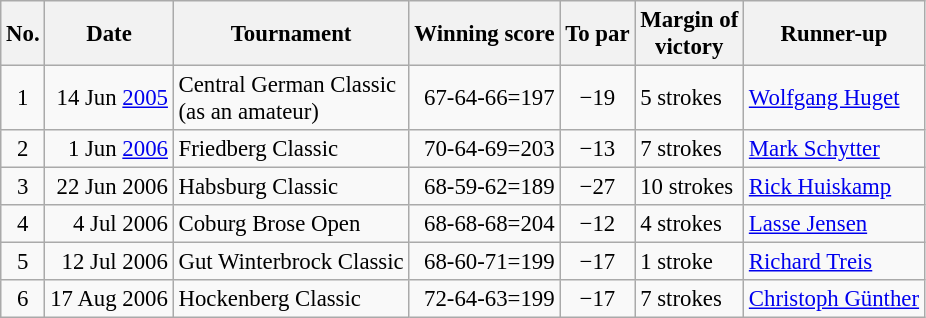<table class="wikitable" style="font-size:95%;">
<tr>
<th>No.</th>
<th>Date</th>
<th>Tournament</th>
<th>Winning score</th>
<th>To par</th>
<th>Margin of<br>victory</th>
<th>Runner-up</th>
</tr>
<tr>
<td align=center>1</td>
<td align=right>14 Jun <a href='#'>2005</a></td>
<td>Central German Classic<br>(as an amateur)</td>
<td align=right>67-64-66=197</td>
<td align=center>−19</td>
<td>5 strokes</td>
<td> <a href='#'>Wolfgang Huget</a></td>
</tr>
<tr>
<td align=center>2</td>
<td align=right>1 Jun <a href='#'>2006</a></td>
<td>Friedberg Classic</td>
<td align=right>70-64-69=203</td>
<td align=center>−13</td>
<td>7 strokes</td>
<td> <a href='#'>Mark Schytter</a></td>
</tr>
<tr>
<td align=center>3</td>
<td align=right>22 Jun 2006</td>
<td>Habsburg Classic</td>
<td align=right>68-59-62=189</td>
<td align=center>−27</td>
<td>10 strokes</td>
<td> <a href='#'>Rick Huiskamp</a></td>
</tr>
<tr>
<td align=center>4</td>
<td align=right>4 Jul 2006</td>
<td>Coburg Brose Open</td>
<td align=right>68-68-68=204</td>
<td align=center>−12</td>
<td>4 strokes</td>
<td> <a href='#'>Lasse Jensen</a></td>
</tr>
<tr>
<td align=center>5</td>
<td align=right>12 Jul 2006</td>
<td>Gut Winterbrock Classic</td>
<td align=right>68-60-71=199</td>
<td align=center>−17</td>
<td>1 stroke</td>
<td> <a href='#'>Richard Treis</a></td>
</tr>
<tr>
<td align=center>6</td>
<td align=right>17 Aug 2006</td>
<td>Hockenberg Classic</td>
<td align=right>72-64-63=199</td>
<td align=center>−17</td>
<td>7 strokes</td>
<td> <a href='#'>Christoph Günther</a></td>
</tr>
</table>
